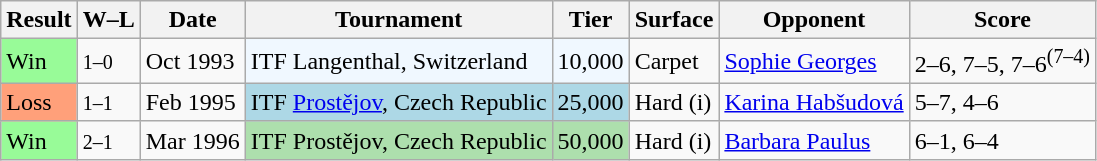<table class="sortable wikitable">
<tr>
<th>Result</th>
<th class=unsortable>W–L</th>
<th>Date</th>
<th>Tournament</th>
<th>Tier</th>
<th>Surface</th>
<th>Opponent</th>
<th class=unsortable>Score</th>
</tr>
<tr>
<td bgcolor=98FB98>Win</td>
<td><small>1–0</small></td>
<td>Oct 1993</td>
<td bgcolor=f0f8ff>ITF Langenthal, Switzerland</td>
<td bgcolor=f0f8ff>10,000</td>
<td>Carpet</td>
<td> <a href='#'>Sophie Georges</a></td>
<td>2–6, 7–5, 7–6<sup>(7–4)</sup></td>
</tr>
<tr>
<td bgcolor=FFA07A>Loss</td>
<td><small>1–1</small></td>
<td>Feb 1995</td>
<td bgcolor=lightblue>ITF  <a href='#'>Prostějov</a>, Czech Republic</td>
<td bgcolor=lightblue>25,000</td>
<td>Hard (i)</td>
<td> <a href='#'>Karina Habšudová</a></td>
<td>5–7, 4–6</td>
</tr>
<tr>
<td bgcolor=98FB98>Win</td>
<td><small>2–1</small></td>
<td>Mar 1996</td>
<td bgcolor=addfad>ITF  Prostějov, Czech Republic</td>
<td bgcolor=addfad>50,000</td>
<td>Hard (i)</td>
<td> <a href='#'>Barbara Paulus</a></td>
<td>6–1, 6–4</td>
</tr>
</table>
